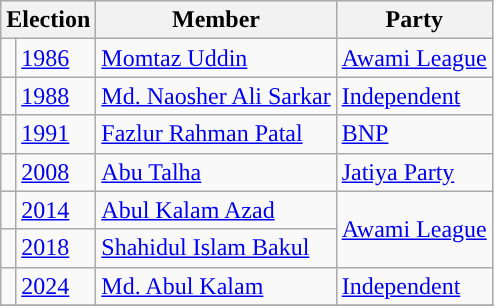<table class="wikitable">
<tr>
<th colspan="2">Election</th>
<th>Member</th>
<th>Party</th>
</tr>
<tr>
<td style="background-color:"></td>
<td><a href='#'>1986</a></td>
<td><a href='#'>Momtaz Uddin</a></td>
<td><a href='#'>Awami League</a></td>
</tr>
<tr>
<td style="background-color:"></td>
<td><a href='#'>1988</a></td>
<td><a href='#'>Md. Naosher Ali Sarkar</a></td>
<td><a href='#'>Independent</a></td>
</tr>
<tr>
<td style="background-color:"></td>
<td><a href='#'>1991</a></td>
<td><a href='#'>Fazlur Rahman Patal</a></td>
<td><a href='#'>BNP</a></td>
</tr>
<tr>
<td style="background-color:"></td>
<td><a href='#'>2008</a></td>
<td><a href='#'>Abu Talha</a></td>
<td><a href='#'>Jatiya Party</a></td>
</tr>
<tr>
<td style="background-color:"></td>
<td><a href='#'>2014</a></td>
<td><a href='#'>Abul Kalam Azad</a></td>
<td rowspan="2"><a href='#'>Awami League</a></td>
</tr>
<tr>
<td style="background-color:"></td>
<td><a href='#'>2018</a></td>
<td><a href='#'>Shahidul Islam Bakul</a></td>
</tr>
<tr>
<td style="background-color:"></td>
<td><a href='#'>2024</a></td>
<td><a href='#'>Md. Abul Kalam</a></td>
<td><a href='#'>Independent</a></td>
</tr>
<tr>
</tr>
</table>
